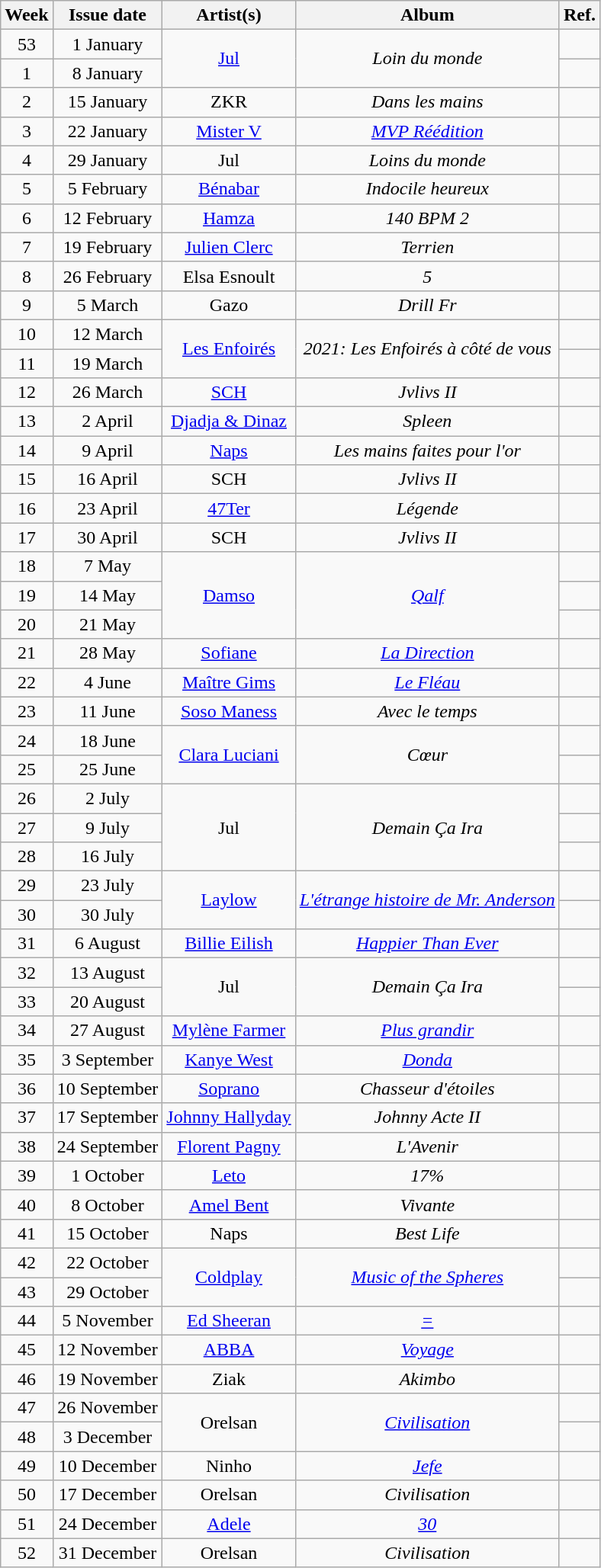<table class="wikitable" style="text-align:center;">
<tr>
<th>Week</th>
<th>Issue date</th>
<th>Artist(s)</th>
<th>Album</th>
<th>Ref.</th>
</tr>
<tr>
<td>53</td>
<td>1 January</td>
<td rowspan="2"><a href='#'>Jul</a></td>
<td rowspan="2"><em>Loin du monde</em></td>
<td></td>
</tr>
<tr>
<td>1</td>
<td>8 January</td>
<td></td>
</tr>
<tr>
<td>2</td>
<td>15 January</td>
<td>ZKR</td>
<td><em>Dans les mains</em></td>
<td></td>
</tr>
<tr>
<td>3</td>
<td>22 January</td>
<td><a href='#'>Mister V</a></td>
<td><em><a href='#'>MVP Réédition</a></em></td>
<td></td>
</tr>
<tr>
<td>4</td>
<td>29 January</td>
<td>Jul</td>
<td><em>Loins du monde</em></td>
<td></td>
</tr>
<tr>
<td>5</td>
<td>5 February</td>
<td><a href='#'>Bénabar</a></td>
<td><em>Indocile heureux</em></td>
<td></td>
</tr>
<tr>
<td>6</td>
<td>12 February</td>
<td><a href='#'>Hamza</a></td>
<td><em>140 BPM 2</em></td>
<td></td>
</tr>
<tr>
<td>7</td>
<td>19 February</td>
<td><a href='#'>Julien Clerc</a></td>
<td><em>Terrien</em></td>
<td></td>
</tr>
<tr>
<td>8</td>
<td>26 February</td>
<td>Elsa Esnoult</td>
<td><em>5</em></td>
<td></td>
</tr>
<tr>
<td>9</td>
<td>5 March</td>
<td>Gazo</td>
<td><em>Drill Fr</em></td>
<td></td>
</tr>
<tr>
<td>10</td>
<td>12 March</td>
<td rowspan=2><a href='#'>Les Enfoirés</a></td>
<td rowspan=2><em>2021: Les Enfoirés à côté de vous</em></td>
<td></td>
</tr>
<tr>
<td>11</td>
<td>19 March</td>
<td></td>
</tr>
<tr>
<td>12</td>
<td>26 March</td>
<td><a href='#'>SCH</a></td>
<td><em>Jvlivs II</em></td>
<td></td>
</tr>
<tr>
<td>13</td>
<td>2 April</td>
<td><a href='#'>Djadja & Dinaz</a></td>
<td><em>Spleen</em></td>
<td></td>
</tr>
<tr>
<td>14</td>
<td>9 April</td>
<td><a href='#'>Naps</a></td>
<td><em>Les mains faites pour l'or</em></td>
<td></td>
</tr>
<tr>
<td>15</td>
<td>16 April</td>
<td>SCH</td>
<td><em>Jvlivs II</em></td>
<td></td>
</tr>
<tr>
<td>16</td>
<td>23 April</td>
<td><a href='#'>47Ter</a></td>
<td><em>Légende</em></td>
<td></td>
</tr>
<tr>
<td>17</td>
<td>30 April</td>
<td>SCH</td>
<td><em>Jvlivs II</em></td>
<td></td>
</tr>
<tr>
<td>18</td>
<td>7 May</td>
<td rowspan=3><a href='#'>Damso</a></td>
<td rowspan=3><em><a href='#'>Qalf</a></em></td>
<td></td>
</tr>
<tr>
<td>19</td>
<td>14 May</td>
<td></td>
</tr>
<tr>
<td>20</td>
<td>21 May</td>
<td></td>
</tr>
<tr>
<td>21</td>
<td>28 May</td>
<td><a href='#'>Sofiane</a></td>
<td><em><a href='#'>La Direction</a></em></td>
<td></td>
</tr>
<tr>
<td>22</td>
<td>4 June</td>
<td><a href='#'>Maître Gims</a></td>
<td><em><a href='#'>Le Fléau</a></em></td>
<td></td>
</tr>
<tr>
<td>23</td>
<td>11 June</td>
<td><a href='#'>Soso Maness</a></td>
<td><em>Avec le temps</em></td>
<td></td>
</tr>
<tr>
<td>24</td>
<td>18 June</td>
<td rowspan=2><a href='#'>Clara Luciani</a></td>
<td rowspan=2><em>Cœur</em></td>
<td></td>
</tr>
<tr>
<td>25</td>
<td>25 June</td>
<td></td>
</tr>
<tr>
<td>26</td>
<td>2 July</td>
<td rowspan=3>Jul</td>
<td rowspan=3><em>Demain Ça Ira</em></td>
<td></td>
</tr>
<tr>
<td>27</td>
<td>9 July</td>
<td></td>
</tr>
<tr>
<td>28</td>
<td>16 July</td>
<td></td>
</tr>
<tr>
<td>29</td>
<td>23 July</td>
<td rowspan=2><a href='#'>Laylow</a></td>
<td rowspan=2><em><a href='#'>L'étrange histoire de Mr. Anderson</a></em></td>
<td></td>
</tr>
<tr>
<td>30</td>
<td>30 July</td>
<td></td>
</tr>
<tr>
<td>31</td>
<td>6 August</td>
<td><a href='#'>Billie Eilish</a></td>
<td><em><a href='#'>Happier Than Ever</a></em></td>
<td></td>
</tr>
<tr>
<td>32</td>
<td>13 August</td>
<td rowspan=2>Jul</td>
<td rowspan=2><em>Demain Ça Ira</em></td>
<td></td>
</tr>
<tr>
<td>33</td>
<td>20 August</td>
<td></td>
</tr>
<tr>
<td>34</td>
<td>27 August</td>
<td><a href='#'>Mylène Farmer</a></td>
<td><em><a href='#'>Plus grandir</a></em></td>
<td></td>
</tr>
<tr>
<td>35</td>
<td>3 September</td>
<td><a href='#'>Kanye West</a></td>
<td><em><a href='#'>Donda</a></em></td>
<td></td>
</tr>
<tr>
<td>36</td>
<td>10 September</td>
<td><a href='#'>Soprano</a></td>
<td><em>Chasseur d'étoiles</em></td>
<td></td>
</tr>
<tr>
<td>37</td>
<td>17 September</td>
<td><a href='#'>Johnny Hallyday</a></td>
<td><em>Johnny Acte II</em></td>
<td></td>
</tr>
<tr>
<td>38</td>
<td>24 September</td>
<td><a href='#'>Florent Pagny</a></td>
<td><em>L'Avenir</em></td>
<td></td>
</tr>
<tr>
<td>39</td>
<td>1 October</td>
<td><a href='#'>Leto</a></td>
<td><em>17%</em></td>
<td></td>
</tr>
<tr>
<td>40</td>
<td>8 October</td>
<td><a href='#'>Amel Bent</a></td>
<td><em>Vivante</em></td>
<td></td>
</tr>
<tr>
<td>41</td>
<td>15 October</td>
<td>Naps</td>
<td><em>Best Life</em></td>
<td></td>
</tr>
<tr>
<td>42</td>
<td>22 October</td>
<td rowspan=2><a href='#'>Coldplay</a></td>
<td rowspan=2><em><a href='#'>Music of the Spheres</a></em></td>
<td></td>
</tr>
<tr>
<td>43</td>
<td>29 October</td>
<td></td>
</tr>
<tr>
<td>44</td>
<td>5 November</td>
<td><a href='#'>Ed Sheeran</a></td>
<td><em><a href='#'>=</a></em></td>
<td></td>
</tr>
<tr>
<td>45</td>
<td>12 November</td>
<td><a href='#'>ABBA</a></td>
<td><em><a href='#'>Voyage</a></em></td>
<td></td>
</tr>
<tr>
<td>46</td>
<td>19 November</td>
<td>Ziak</td>
<td><em>Akimbo</em></td>
<td></td>
</tr>
<tr>
<td>47</td>
<td>26 November</td>
<td rowspan=2>Orelsan</td>
<td rowspan=2><em><a href='#'>Civilisation</a></em></td>
<td></td>
</tr>
<tr>
<td>48</td>
<td>3 December</td>
<td></td>
</tr>
<tr>
<td>49</td>
<td>10 December</td>
<td>Ninho</td>
<td><em><a href='#'>Jefe</a></em></td>
<td></td>
</tr>
<tr>
<td>50</td>
<td>17 December</td>
<td>Orelsan</td>
<td><em>Civilisation</em></td>
<td></td>
</tr>
<tr>
<td>51</td>
<td>24 December</td>
<td><a href='#'>Adele</a></td>
<td><em><a href='#'>30</a></em></td>
<td></td>
</tr>
<tr>
<td>52</td>
<td>31 December</td>
<td>Orelsan</td>
<td><em>Civilisation</em></td>
<td></td>
</tr>
</table>
